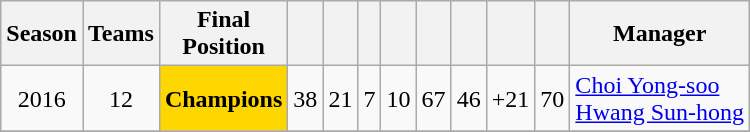<table class="wikitable" style="text-align:center">
<tr>
<th>Season</th>
<th>Teams</th>
<th>Final<br>Position</th>
<th></th>
<th></th>
<th></th>
<th></th>
<th></th>
<th></th>
<th></th>
<th></th>
<th>Manager</th>
</tr>
<tr>
<td>2016</td>
<td>12</td>
<td bgcolor=gold><strong>Champions</strong></td>
<td>38</td>
<td>21</td>
<td>7</td>
<td>10</td>
<td>67</td>
<td>46</td>
<td align=right>+21</td>
<td>70</td>
<td align=left> <a href='#'>Choi Yong-soo</a><br> <a href='#'>Hwang Sun-hong</a></td>
</tr>
<tr>
</tr>
</table>
